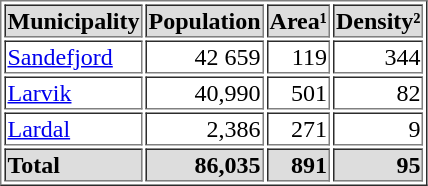<table border>
<tr bgcolor=#dddddd>
<th>Municipality</th>
<th>Population</th>
<th>Area¹</th>
<th>Density²</th>
</tr>
<tr align=right>
<td align=left><a href='#'>Sandefjord</a></td>
<td>42 659</td>
<td>119</td>
<td>344</td>
</tr>
<tr align=right>
<td align=left><a href='#'>Larvik</a></td>
<td>40,990</td>
<td>501</td>
<td>82</td>
</tr>
<tr align=right>
<td align=left><a href='#'>Lardal</a></td>
<td>2,386</td>
<td>271</td>
<td>9</td>
</tr>
<tr align=right bgcolor=#dddddd>
<th align=left>Total</th>
<th>86,035</th>
<th>891</th>
<th>95</th>
</tr>
</table>
